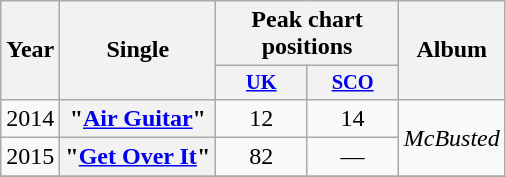<table class="wikitable plainrowheaders" style="text-align:center;">
<tr>
<th scope="col" rowspan="2">Year</th>
<th scope="col" rowspan="2">Single</th>
<th scope="col" colspan="2">Peak chart positions</th>
<th scope="col" rowspan="2">Album</th>
</tr>
<tr>
<th style="width:4em;font-size:85%"><a href='#'>UK</a><br></th>
<th style="width:4em;font-size:85%"><a href='#'>SCO</a></th>
</tr>
<tr>
<td>2014</td>
<th scope="row">"<a href='#'>Air Guitar</a>"</th>
<td>12</td>
<td>14</td>
<td rowspan="2"><em>McBusted</em></td>
</tr>
<tr>
<td>2015</td>
<th scope="row">"<a href='#'>Get Over It</a>"</th>
<td>82</td>
<td>—</td>
</tr>
<tr>
</tr>
</table>
